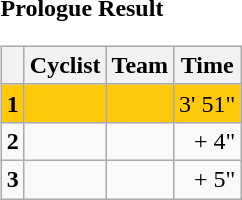<table>
<tr>
<td><strong>Prologue Result</strong><br><table class="wikitable">
<tr>
<th></th>
<th>Cyclist</th>
<th>Team</th>
<th>Time</th>
</tr>
<tr style="background:#ffc80b">
<td><strong>1</strong></td>
<td></td>
<td></td>
<td align=right>3' 51"</td>
</tr>
<tr>
<td><strong>2</strong></td>
<td></td>
<td></td>
<td align=right>+ 4"</td>
</tr>
<tr>
<td><strong>3</strong></td>
<td></td>
<td></td>
<td align=right>+ 5"</td>
</tr>
</table>
</td>
</tr>
</table>
